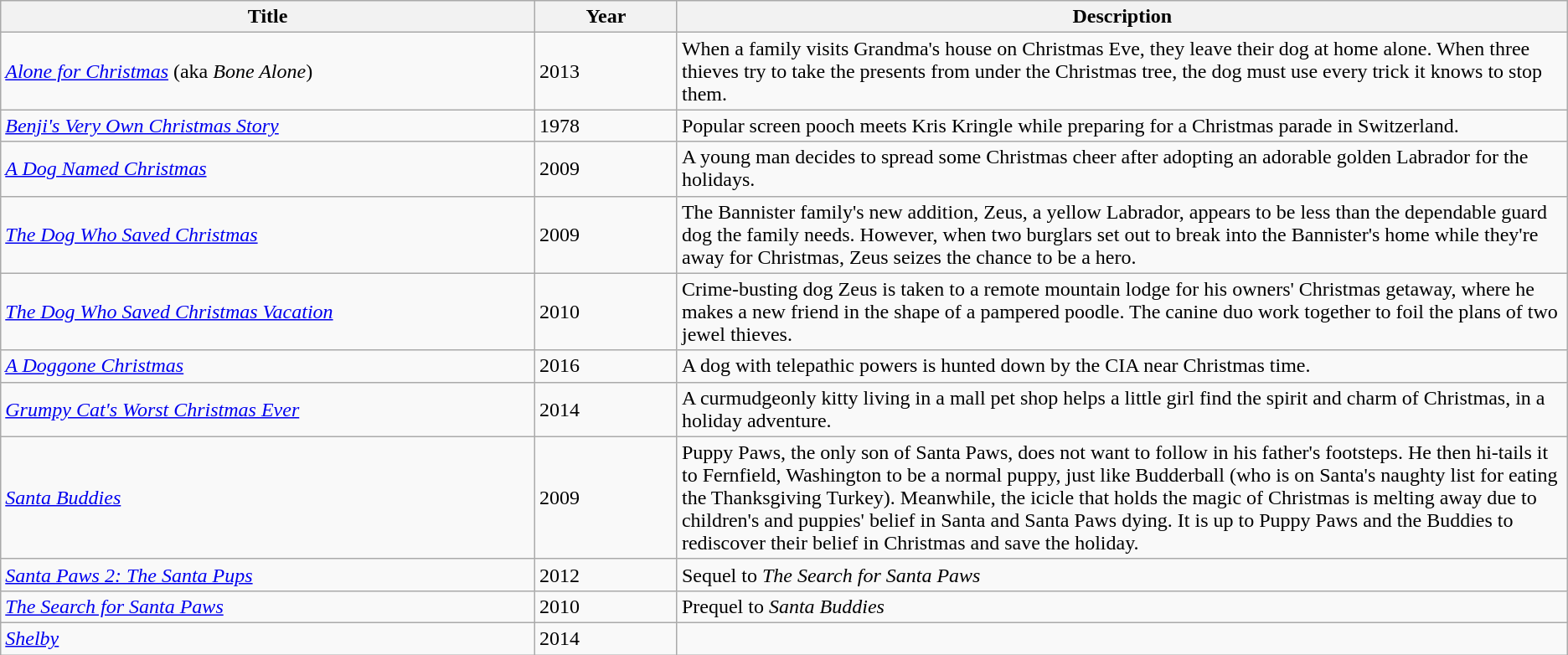<table class="wikitable sortable">
<tr>
<th width="30%">Title</th>
<th width="8%">Year</th>
<th width="50%" class="unsortable">Description</th>
</tr>
<tr>
<td><em><a href='#'>Alone for Christmas</a></em> (aka <em>Bone Alone</em>)</td>
<td>2013</td>
<td>When a family visits Grandma's house on Christmas Eve, they leave their dog at home alone. When three thieves try to take the presents from under the Christmas tree, the dog must use every trick it knows to stop them.</td>
</tr>
<tr>
<td><em><a href='#'>Benji's Very Own Christmas Story</a></em></td>
<td>1978</td>
<td>Popular screen pooch meets Kris Kringle while preparing for a Christmas parade in Switzerland.</td>
</tr>
<tr>
<td><em><a href='#'>A Dog Named Christmas</a></em></td>
<td>2009</td>
<td>A young man decides to spread some Christmas cheer after adopting an adorable golden Labrador for the holidays.</td>
</tr>
<tr>
<td><em><a href='#'>The Dog Who Saved Christmas</a></em></td>
<td>2009</td>
<td>The Bannister family's new addition, Zeus, a yellow Labrador, appears to be less than the dependable guard dog the family needs. However, when two burglars set out to break into the Bannister's home while they're away for Christmas, Zeus seizes the chance to be a hero.</td>
</tr>
<tr>
<td><em><a href='#'>The Dog Who Saved Christmas Vacation</a></em></td>
<td>2010</td>
<td>Crime-busting dog Zeus is taken to a remote mountain lodge for his owners' Christmas getaway, where he makes a new friend in the shape of a pampered poodle. The canine duo work together to foil the plans of two jewel thieves.</td>
</tr>
<tr>
<td><em><a href='#'>A Doggone Christmas</a></em></td>
<td>2016</td>
<td>A dog with telepathic powers is hunted down by the CIA near Christmas time.</td>
</tr>
<tr>
<td><em><a href='#'>Grumpy Cat's Worst Christmas Ever</a></em></td>
<td>2014</td>
<td>A curmudgeonly kitty living in a mall pet shop helps a little girl find the spirit and charm of Christmas, in a holiday adventure.</td>
</tr>
<tr>
<td><em><a href='#'>Santa Buddies</a></em></td>
<td>2009</td>
<td>Puppy Paws, the only son of Santa Paws, does not want to follow in his father's footsteps. He then hi-tails it to Fernfield, Washington to be a normal puppy, just like Budderball (who is on Santa's naughty list for eating the Thanksgiving Turkey). Meanwhile, the icicle that holds the magic of Christmas is melting away due to children's and puppies' belief in Santa and Santa Paws dying. It is up to Puppy Paws and the Buddies to rediscover their belief in Christmas and save the holiday.</td>
</tr>
<tr>
<td><em><a href='#'>Santa Paws 2: The Santa Pups</a></em></td>
<td>2012</td>
<td>Sequel to <em>The Search for Santa Paws</em></td>
</tr>
<tr>
<td><em><a href='#'>The Search for Santa Paws</a></em></td>
<td>2010</td>
<td>Prequel to <em>Santa Buddies</em></td>
</tr>
<tr>
<td><em><a href='#'>Shelby</a></em></td>
<td>2014</td>
<td></td>
</tr>
</table>
